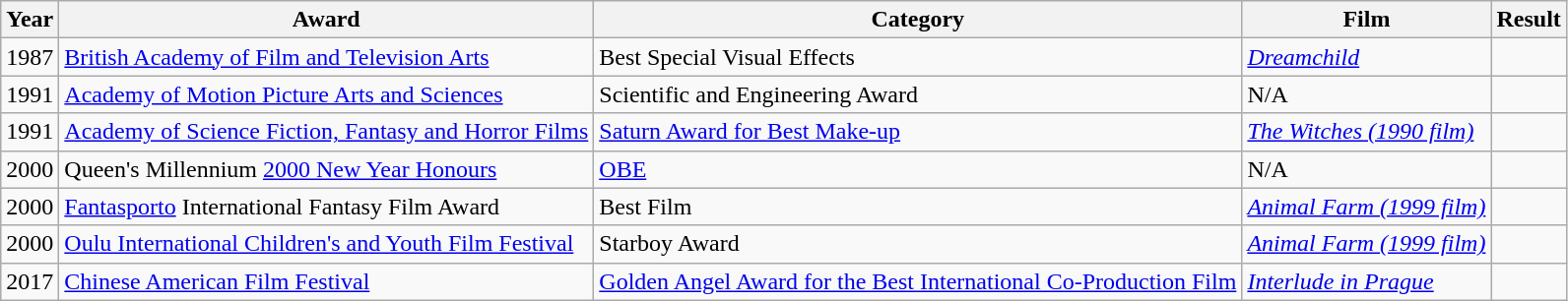<table class="wikitable sortable">
<tr>
<th>Year</th>
<th>Award</th>
<th>Category</th>
<th>Film</th>
<th>Result</th>
</tr>
<tr>
<td>1987</td>
<td><a href='#'>British Academy of Film and Television Arts</a></td>
<td>Best Special Visual Effects</td>
<td><em><a href='#'>Dreamchild</a></em></td>
<td></td>
</tr>
<tr>
<td>1991</td>
<td><a href='#'>Academy of Motion Picture Arts and Sciences</a></td>
<td>Scientific and Engineering Award</td>
<td>N/A</td>
<td></td>
</tr>
<tr>
<td>1991</td>
<td><a href='#'>Academy of Science Fiction, Fantasy and Horror Films</a></td>
<td><a href='#'>Saturn Award for Best Make-up</a></td>
<td><em><a href='#'>The Witches (1990 film)</a></em></td>
<td></td>
</tr>
<tr>
<td>2000</td>
<td>Queen's Millennium <a href='#'>2000 New Year Honours</a></td>
<td><a href='#'>OBE</a></td>
<td>N/A</td>
<td></td>
</tr>
<tr>
<td>2000</td>
<td><a href='#'>Fantasporto</a> International Fantasy Film Award</td>
<td>Best Film</td>
<td><em><a href='#'>Animal Farm (1999 film)</a></em></td>
<td></td>
</tr>
<tr>
<td>2000</td>
<td><a href='#'>Oulu International Children's and Youth Film Festival</a></td>
<td>Starboy Award</td>
<td><em><a href='#'>Animal Farm (1999 film)</a></em></td>
<td></td>
</tr>
<tr>
<td>2017</td>
<td><a href='#'>Chinese American Film Festival</a></td>
<td><a href='#'>Golden Angel Award for the Best International Co-Production Film</a></td>
<td><em><a href='#'>Interlude in Prague</a></em></td>
<td></td>
</tr>
</table>
